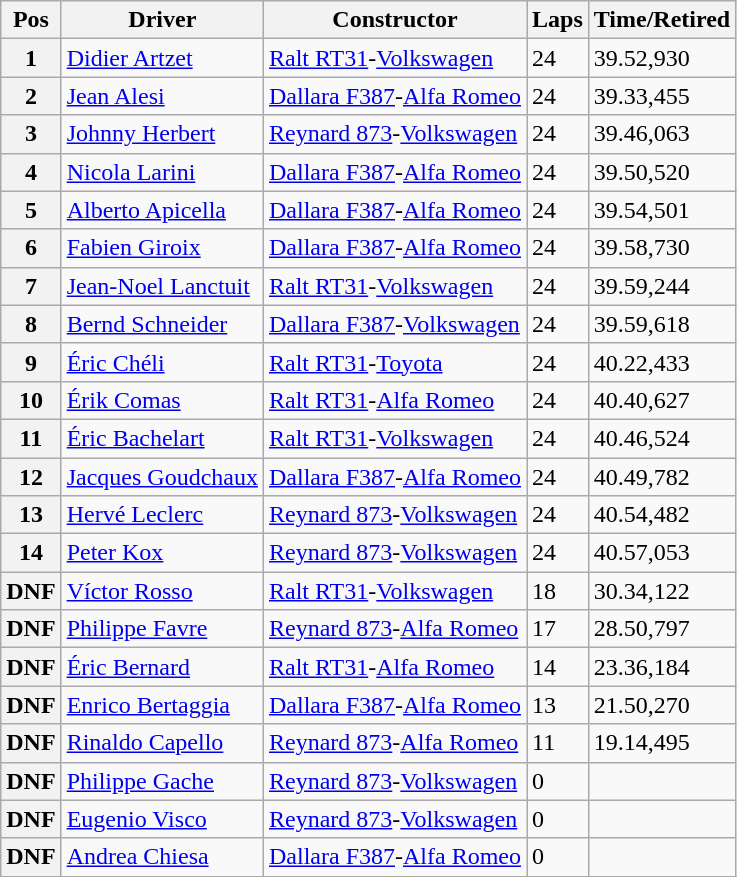<table class="wikitable">
<tr>
<th>Pos</th>
<th>Driver</th>
<th>Constructor</th>
<th>Laps</th>
<th>Time/Retired</th>
</tr>
<tr>
<th>1</th>
<td> <a href='#'>Didier Artzet</a></td>
<td><a href='#'>Ralt RT31</a>-<a href='#'>Volkswagen</a></td>
<td>24</td>
<td>39.52,930</td>
</tr>
<tr>
<th>2</th>
<td> <a href='#'>Jean Alesi</a></td>
<td><a href='#'>Dallara F387</a>-<a href='#'>Alfa Romeo</a></td>
<td>24</td>
<td>39.33,455</td>
</tr>
<tr>
<th>3</th>
<td> <a href='#'>Johnny Herbert</a></td>
<td><a href='#'>Reynard 873</a>-<a href='#'>Volkswagen</a></td>
<td>24</td>
<td>39.46,063</td>
</tr>
<tr>
<th>4</th>
<td> <a href='#'>Nicola Larini</a></td>
<td><a href='#'>Dallara F387</a>-<a href='#'>Alfa Romeo</a></td>
<td>24</td>
<td>39.50,520</td>
</tr>
<tr>
<th>5</th>
<td> <a href='#'>Alberto Apicella</a></td>
<td><a href='#'>Dallara F387</a>-<a href='#'>Alfa Romeo</a></td>
<td>24</td>
<td>39.54,501</td>
</tr>
<tr>
<th>6</th>
<td> <a href='#'>Fabien Giroix</a></td>
<td><a href='#'>Dallara F387</a>-<a href='#'>Alfa Romeo</a></td>
<td>24</td>
<td>39.58,730</td>
</tr>
<tr>
<th>7</th>
<td> <a href='#'>Jean-Noel Lanctuit</a></td>
<td><a href='#'>Ralt RT31</a>-<a href='#'>Volkswagen</a></td>
<td>24</td>
<td>39.59,244</td>
</tr>
<tr>
<th>8</th>
<td> <a href='#'>Bernd Schneider</a></td>
<td><a href='#'>Dallara F387</a>-<a href='#'>Volkswagen</a></td>
<td>24</td>
<td>39.59,618</td>
</tr>
<tr>
<th>9</th>
<td> <a href='#'>Éric Chéli</a></td>
<td><a href='#'>Ralt RT31</a>-<a href='#'>Toyota</a></td>
<td>24</td>
<td>40.22,433</td>
</tr>
<tr>
<th>10</th>
<td> <a href='#'>Érik Comas</a></td>
<td><a href='#'>Ralt RT31</a>-<a href='#'>Alfa Romeo</a></td>
<td>24</td>
<td>40.40,627</td>
</tr>
<tr>
<th>11</th>
<td> <a href='#'>Éric Bachelart</a></td>
<td><a href='#'>Ralt RT31</a>-<a href='#'>Volkswagen</a></td>
<td>24</td>
<td>40.46,524</td>
</tr>
<tr>
<th>12</th>
<td> <a href='#'>Jacques Goudchaux</a></td>
<td><a href='#'>Dallara F387</a>-<a href='#'>Alfa Romeo</a></td>
<td>24</td>
<td>40.49,782</td>
</tr>
<tr>
<th>13</th>
<td> <a href='#'>Hervé Leclerc</a></td>
<td><a href='#'>Reynard 873</a>-<a href='#'>Volkswagen</a></td>
<td>24</td>
<td>40.54,482</td>
</tr>
<tr>
<th>14</th>
<td> <a href='#'>Peter Kox</a></td>
<td><a href='#'>Reynard 873</a>-<a href='#'>Volkswagen</a></td>
<td>24</td>
<td>40.57,053</td>
</tr>
<tr>
<th>DNF</th>
<td> <a href='#'>Víctor Rosso</a></td>
<td><a href='#'>Ralt RT31</a>-<a href='#'>Volkswagen</a></td>
<td>18</td>
<td>30.34,122</td>
</tr>
<tr>
<th>DNF</th>
<td> <a href='#'>Philippe Favre</a></td>
<td><a href='#'>Reynard 873</a>-<a href='#'>Alfa Romeo</a></td>
<td>17</td>
<td>28.50,797</td>
</tr>
<tr>
<th>DNF</th>
<td> <a href='#'>Éric Bernard</a></td>
<td><a href='#'>Ralt RT31</a>-<a href='#'>Alfa Romeo</a></td>
<td>14</td>
<td>23.36,184</td>
</tr>
<tr>
<th>DNF</th>
<td> <a href='#'>Enrico Bertaggia</a></td>
<td><a href='#'>Dallara F387</a>-<a href='#'>Alfa Romeo</a></td>
<td>13</td>
<td>21.50,270</td>
</tr>
<tr>
<th>DNF</th>
<td> <a href='#'>Rinaldo Capello</a></td>
<td><a href='#'>Reynard 873</a>-<a href='#'>Alfa Romeo</a></td>
<td>11</td>
<td>19.14,495</td>
</tr>
<tr>
<th>DNF</th>
<td> <a href='#'>Philippe Gache</a></td>
<td><a href='#'>Reynard 873</a>-<a href='#'>Volkswagen</a></td>
<td>0</td>
<td></td>
</tr>
<tr>
<th>DNF</th>
<td> <a href='#'>Eugenio Visco</a></td>
<td><a href='#'>Reynard 873</a>-<a href='#'>Volkswagen</a></td>
<td>0</td>
<td></td>
</tr>
<tr>
<th>DNF</th>
<td> <a href='#'>Andrea Chiesa</a></td>
<td><a href='#'>Dallara F387</a>-<a href='#'>Alfa Romeo</a></td>
<td>0</td>
<td></td>
</tr>
</table>
